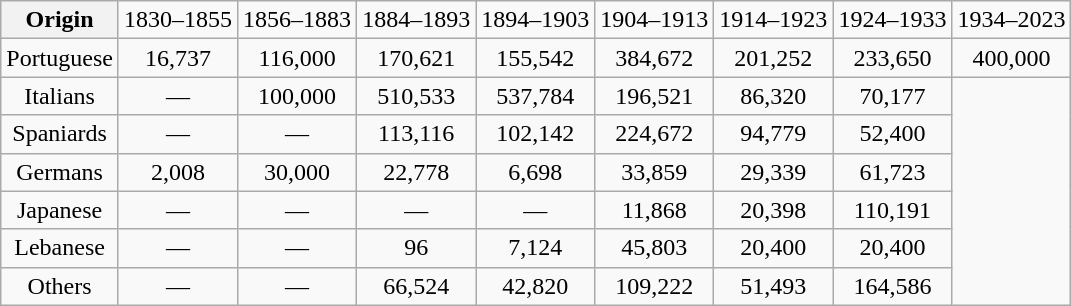<table class="wikitable">
<tr align="center">
<th>Origin</th>
<td>1830–1855</td>
<td>1856–1883</td>
<td>1884–1893</td>
<td>1894–1903</td>
<td>1904–1913</td>
<td>1914–1923</td>
<td>1924–1933</td>
<td>1934–2023</td>
</tr>
<tr align="center">
<td>Portuguese</td>
<td>16,737</td>
<td>116,000</td>
<td>170,621</td>
<td>155,542</td>
<td>384,672</td>
<td>201,252</td>
<td>233,650</td>
<td>400,000</td>
</tr>
<tr align="center">
<td>Italians</td>
<td align="center">—</td>
<td>100,000</td>
<td>510,533</td>
<td>537,784</td>
<td>196,521</td>
<td>86,320</td>
<td>70,177</td>
</tr>
<tr align="center">
<td>Spaniards</td>
<td align="center">—</td>
<td align="center">—</td>
<td>113,116</td>
<td>102,142</td>
<td>224,672</td>
<td>94,779</td>
<td>52,400</td>
</tr>
<tr align="center">
<td>Germans</td>
<td>2,008</td>
<td>30,000</td>
<td>22,778</td>
<td>6,698</td>
<td>33,859</td>
<td>29,339</td>
<td>61,723</td>
</tr>
<tr align="center">
<td>Japanese</td>
<td align="center">—</td>
<td align="center">—</td>
<td align="center">—</td>
<td align="center">—</td>
<td>11,868</td>
<td>20,398</td>
<td>110,191</td>
</tr>
<tr align="center">
<td>Lebanese</td>
<td align="center">—</td>
<td align="center">—</td>
<td>96</td>
<td>7,124</td>
<td>45,803</td>
<td>20,400</td>
<td>20,400</td>
</tr>
<tr align="center">
<td>Others</td>
<td align="center">—</td>
<td align="center">—</td>
<td>66,524</td>
<td>42,820</td>
<td>109,222</td>
<td>51,493</td>
<td>164,586</td>
</tr>
</table>
